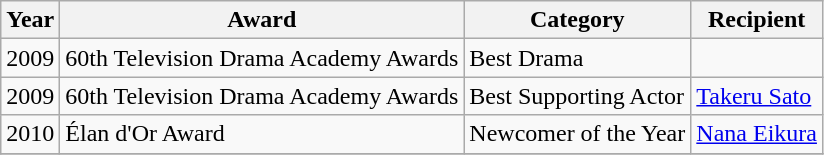<table class="wikitable">
<tr>
<th>Year</th>
<th>Award</th>
<th>Category</th>
<th>Recipient</th>
</tr>
<tr>
<td>2009</td>
<td>60th Television Drama Academy Awards</td>
<td>Best Drama</td>
<td></td>
</tr>
<tr>
<td>2009</td>
<td>60th Television Drama Academy Awards</td>
<td>Best Supporting Actor</td>
<td><a href='#'>Takeru Sato</a></td>
</tr>
<tr>
<td>2010</td>
<td>Élan d'Or Award</td>
<td>Newcomer of the Year</td>
<td><a href='#'>Nana Eikura</a></td>
</tr>
<tr>
</tr>
</table>
